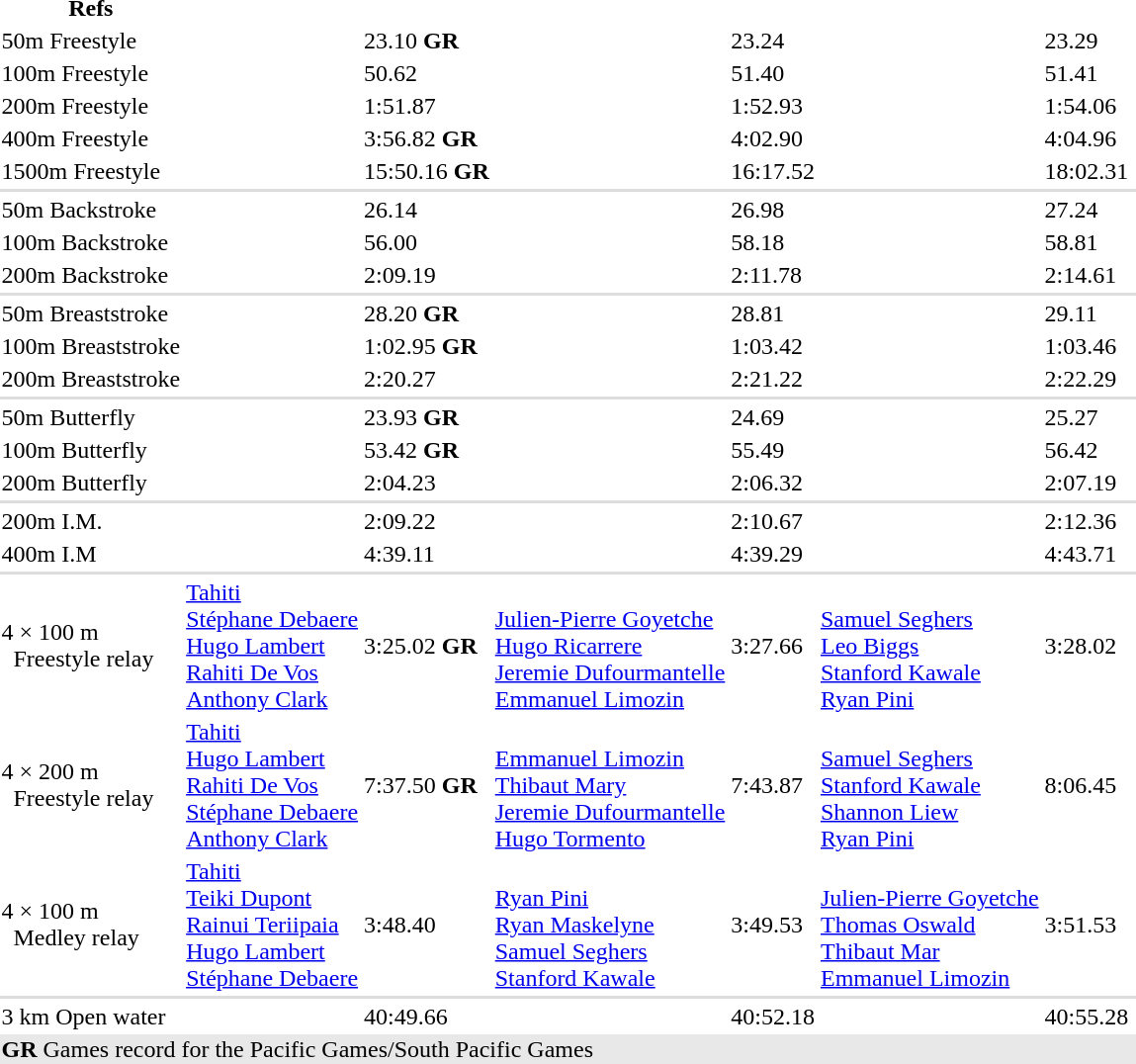<table>
<tr>
<th>Refs</th>
</tr>
<tr>
<td>50m Freestyle</td>
<td></td>
<td>23.10 <strong>GR</strong></td>
<td></td>
<td>23.24</td>
<td></td>
<td>23.29</td>
<td align=center></td>
</tr>
<tr>
<td>100m Freestyle</td>
<td></td>
<td>50.62</td>
<td></td>
<td>51.40</td>
<td></td>
<td>51.41</td>
<td align=center></td>
</tr>
<tr>
<td>200m Freestyle</td>
<td></td>
<td>1:51.87</td>
<td></td>
<td>1:52.93</td>
<td></td>
<td>1:54.06</td>
<td align=center></td>
</tr>
<tr>
<td>400m Freestyle</td>
<td></td>
<td>3:56.82 <strong>GR</strong></td>
<td></td>
<td>4:02.90</td>
<td></td>
<td>4:04.96</td>
<td align=center></td>
</tr>
<tr>
<td>1500m Freestyle</td>
<td></td>
<td>15:50.16 <strong>GR</strong></td>
<td></td>
<td>16:17.52</td>
<td></td>
<td>18:02.31</td>
<td align=center></td>
</tr>
<tr bgcolor=#DDDDDD>
<td colspan=8></td>
</tr>
<tr>
<td>50m Backstroke</td>
<td></td>
<td>26.14</td>
<td></td>
<td>26.98</td>
<td></td>
<td>27.24</td>
<td align=center></td>
</tr>
<tr>
<td>100m Backstroke</td>
<td></td>
<td>56.00</td>
<td></td>
<td>58.18</td>
<td></td>
<td>58.81</td>
<td align=center></td>
</tr>
<tr>
<td>200m Backstroke</td>
<td></td>
<td>2:09.19</td>
<td></td>
<td>2:11.78</td>
<td></td>
<td>2:14.61</td>
<td align=center></td>
</tr>
<tr bgcolor=#DDDDDD>
<td colspan=8></td>
</tr>
<tr>
<td>50m Breaststroke</td>
<td></td>
<td>28.20 <strong>GR</strong></td>
<td></td>
<td>28.81</td>
<td></td>
<td>29.11</td>
<td align=center></td>
</tr>
<tr>
<td>100m Breaststroke</td>
<td></td>
<td>1:02.95 <strong>GR</strong></td>
<td></td>
<td>1:03.42</td>
<td></td>
<td>1:03.46</td>
<td align=center></td>
</tr>
<tr>
<td>200m Breaststroke</td>
<td></td>
<td>2:20.27</td>
<td></td>
<td>2:21.22</td>
<td></td>
<td>2:22.29</td>
<td align=center></td>
</tr>
<tr bgcolor=#DDDDDD>
<td colspan=8></td>
</tr>
<tr>
<td>50m Butterfly</td>
<td></td>
<td>23.93 <strong>GR</strong></td>
<td></td>
<td>24.69</td>
<td></td>
<td>25.27</td>
<td align=center></td>
</tr>
<tr>
<td>100m Butterfly</td>
<td></td>
<td>53.42 <strong>GR</strong></td>
<td></td>
<td>55.49</td>
<td></td>
<td>56.42</td>
<td align=center></td>
</tr>
<tr>
<td>200m Butterfly</td>
<td></td>
<td>2:04.23</td>
<td></td>
<td>2:06.32</td>
<td></td>
<td>2:07.19</td>
<td align=center></td>
</tr>
<tr bgcolor=#DDDDDD>
<td colspan=8></td>
</tr>
<tr>
<td>200m I.M.</td>
<td></td>
<td>2:09.22</td>
<td></td>
<td>2:10.67</td>
<td></td>
<td>2:12.36</td>
<td align=center></td>
</tr>
<tr>
<td>400m I.M</td>
<td></td>
<td>4:39.11</td>
<td></td>
<td>4:39.29</td>
<td></td>
<td>4:43.71</td>
<td align=center></td>
</tr>
<tr bgcolor=#DDDDDD>
<td colspan=8></td>
</tr>
<tr>
<td>4 × 100 m <br>  Freestyle relay</td>
<td> <a href='#'>Tahiti</a><br><a href='#'>Stéphane Debaere</a><br><a href='#'>Hugo Lambert</a><br><a href='#'>Rahiti De Vos</a><br><a href='#'>Anthony Clark</a></td>
<td>3:25.02 <strong>GR</strong></td>
<td><br><a href='#'>Julien-Pierre Goyetche</a><br><a href='#'>Hugo Ricarrere</a><br><a href='#'>Jeremie Dufourmantelle</a><br><a href='#'>Emmanuel Limozin</a></td>
<td>3:27.66</td>
<td><br><a href='#'>Samuel Seghers</a><br><a href='#'>Leo Biggs</a><br><a href='#'>Stanford Kawale</a><br><a href='#'>Ryan Pini</a></td>
<td>3:28.02</td>
<td align=center></td>
</tr>
<tr>
<td>4 × 200 m <br>  Freestyle relay</td>
<td> <a href='#'>Tahiti</a><br><a href='#'>Hugo Lambert</a><br><a href='#'>Rahiti De Vos</a><br><a href='#'>Stéphane Debaere</a><br><a href='#'>Anthony Clark</a></td>
<td>7:37.50 <strong>GR</strong></td>
<td><br><a href='#'>Emmanuel Limozin</a><br><a href='#'>Thibaut Mary</a><br><a href='#'>Jeremie Dufourmantelle</a><br><a href='#'>Hugo Tormento</a></td>
<td>7:43.87</td>
<td><br><a href='#'>Samuel Seghers</a><br><a href='#'>Stanford Kawale</a><br><a href='#'>Shannon Liew</a><br><a href='#'>Ryan Pini</a></td>
<td>8:06.45</td>
<td align=center></td>
</tr>
<tr>
<td>4 × 100 m <br>  Medley relay</td>
<td> <a href='#'>Tahiti</a><br><a href='#'>Teiki Dupont</a><br><a href='#'>Rainui Teriipaia</a><br><a href='#'>Hugo Lambert</a><br><a href='#'>Stéphane Debaere</a></td>
<td>3:48.40</td>
<td><br><a href='#'>Ryan Pini</a><br><a href='#'>Ryan Maskelyne</a><br><a href='#'>Samuel Seghers</a><br><a href='#'>Stanford Kawale</a></td>
<td>3:49.53</td>
<td><br><a href='#'>Julien-Pierre Goyetche</a><br><a href='#'>Thomas Oswald</a><br><a href='#'>Thibaut Mar</a><br><a href='#'>Emmanuel Limozin</a></td>
<td>3:51.53</td>
<td align=center></td>
</tr>
<tr bgcolor=#DDDDDD>
<td colspan=8></td>
</tr>
<tr>
<td>3 km Open water </td>
<td></td>
<td>40:49.66</td>
<td></td>
<td>40:52.18</td>
<td></td>
<td>40:55.28</td>
<td align=center></td>
</tr>
<tr bgcolor= e8e8e8>
<td colspan=8><span><strong>GR</strong> Games record for the Pacific Games/South Pacific Games</span></td>
</tr>
</table>
